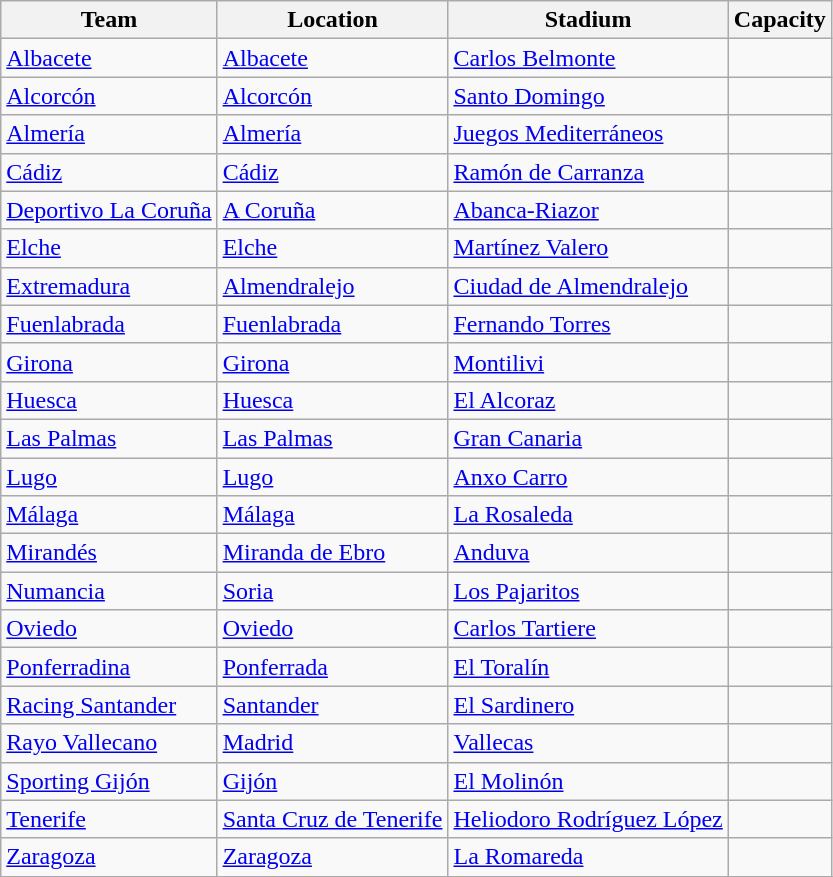<table class="wikitable sortable" style="text-align: left;">
<tr>
<th>Team</th>
<th>Location</th>
<th>Stadium</th>
<th>Capacity</th>
</tr>
<tr>
<td><a href='#'>Albacete</a></td>
<td><a href='#'>Albacete</a></td>
<td><a href='#'>Carlos Belmonte</a></td>
<td align="center"></td>
</tr>
<tr>
<td><a href='#'>Alcorcón</a></td>
<td><a href='#'>Alcorcón</a></td>
<td><a href='#'>Santo Domingo</a></td>
<td align="center"></td>
</tr>
<tr>
<td><a href='#'>Almería</a></td>
<td><a href='#'>Almería</a></td>
<td><a href='#'>Juegos Mediterráneos</a></td>
<td align="center"></td>
</tr>
<tr>
<td><a href='#'>Cádiz</a></td>
<td><a href='#'>Cádiz</a></td>
<td><a href='#'>Ramón de Carranza</a></td>
<td align="center"></td>
</tr>
<tr>
<td><a href='#'>Deportivo La Coruña</a></td>
<td><a href='#'>A Coruña</a></td>
<td><a href='#'>Abanca-Riazor</a></td>
<td align="center"></td>
</tr>
<tr>
<td><a href='#'>Elche</a></td>
<td><a href='#'>Elche</a></td>
<td><a href='#'>Martínez Valero</a></td>
<td align=center></td>
</tr>
<tr>
<td><a href='#'>Extremadura</a></td>
<td><a href='#'>Almendralejo</a></td>
<td><a href='#'>Ciudad de Almendralejo</a></td>
<td align=center></td>
</tr>
<tr>
<td><a href='#'>Fuenlabrada</a></td>
<td><a href='#'>Fuenlabrada</a></td>
<td><a href='#'>Fernando Torres</a></td>
<td align=center></td>
</tr>
<tr>
<td><a href='#'>Girona</a></td>
<td><a href='#'>Girona</a></td>
<td><a href='#'>Montilivi</a></td>
<td align="center"></td>
</tr>
<tr>
<td><a href='#'>Huesca</a></td>
<td><a href='#'>Huesca</a></td>
<td><a href='#'>El Alcoraz</a></td>
<td align="center"></td>
</tr>
<tr>
<td><a href='#'>Las Palmas</a></td>
<td><a href='#'>Las Palmas</a></td>
<td><a href='#'>Gran Canaria</a></td>
<td align="center"></td>
</tr>
<tr>
<td><a href='#'>Lugo</a></td>
<td><a href='#'>Lugo</a></td>
<td><a href='#'>Anxo Carro</a></td>
<td align="center"></td>
</tr>
<tr>
<td><a href='#'>Málaga</a></td>
<td><a href='#'>Málaga</a></td>
<td><a href='#'>La Rosaleda</a></td>
<td align="center"></td>
</tr>
<tr>
<td><a href='#'>Mirandés</a></td>
<td><a href='#'>Miranda de Ebro</a></td>
<td><a href='#'>Anduva</a></td>
<td align="center"></td>
</tr>
<tr>
<td><a href='#'>Numancia</a></td>
<td><a href='#'>Soria</a></td>
<td><a href='#'>Los Pajaritos</a></td>
<td style="text-align:center;"></td>
</tr>
<tr>
<td><a href='#'>Oviedo</a></td>
<td><a href='#'>Oviedo</a></td>
<td><a href='#'>Carlos Tartiere</a></td>
<td align="center"></td>
</tr>
<tr>
<td><a href='#'>Ponferradina</a></td>
<td><a href='#'>Ponferrada</a></td>
<td><a href='#'>El Toralín</a></td>
<td align="center"></td>
</tr>
<tr>
<td><a href='#'>Racing Santander</a></td>
<td><a href='#'>Santander</a></td>
<td><a href='#'>El Sardinero</a></td>
<td align="center"></td>
</tr>
<tr>
<td><a href='#'>Rayo Vallecano</a></td>
<td><a href='#'>Madrid</a></td>
<td><a href='#'>Vallecas</a></td>
<td align="center"></td>
</tr>
<tr>
<td><a href='#'>Sporting Gijón</a></td>
<td><a href='#'>Gijón</a></td>
<td><a href='#'>El Molinón</a></td>
<td align="center"></td>
</tr>
<tr>
<td><a href='#'>Tenerife</a></td>
<td><a href='#'>Santa Cruz de Tenerife</a></td>
<td><a href='#'>Heliodoro Rodríguez López</a></td>
<td align="center"></td>
</tr>
<tr>
<td><a href='#'>Zaragoza</a></td>
<td><a href='#'>Zaragoza</a></td>
<td><a href='#'>La Romareda</a></td>
<td align="center"></td>
</tr>
<tr>
</tr>
</table>
